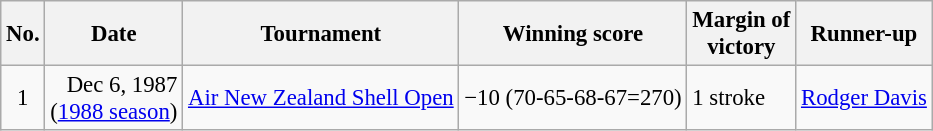<table class="wikitable" style="font-size:95%;">
<tr>
<th>No.</th>
<th>Date</th>
<th>Tournament</th>
<th>Winning score</th>
<th>Margin of<br>victory</th>
<th>Runner-up</th>
</tr>
<tr>
<td align=center>1</td>
<td align=right>Dec 6, 1987<br>(<a href='#'>1988 season</a>)</td>
<td><a href='#'>Air New Zealand Shell Open</a></td>
<td>−10 (70-65-68-67=270)</td>
<td>1 stroke</td>
<td> <a href='#'>Rodger Davis</a></td>
</tr>
</table>
